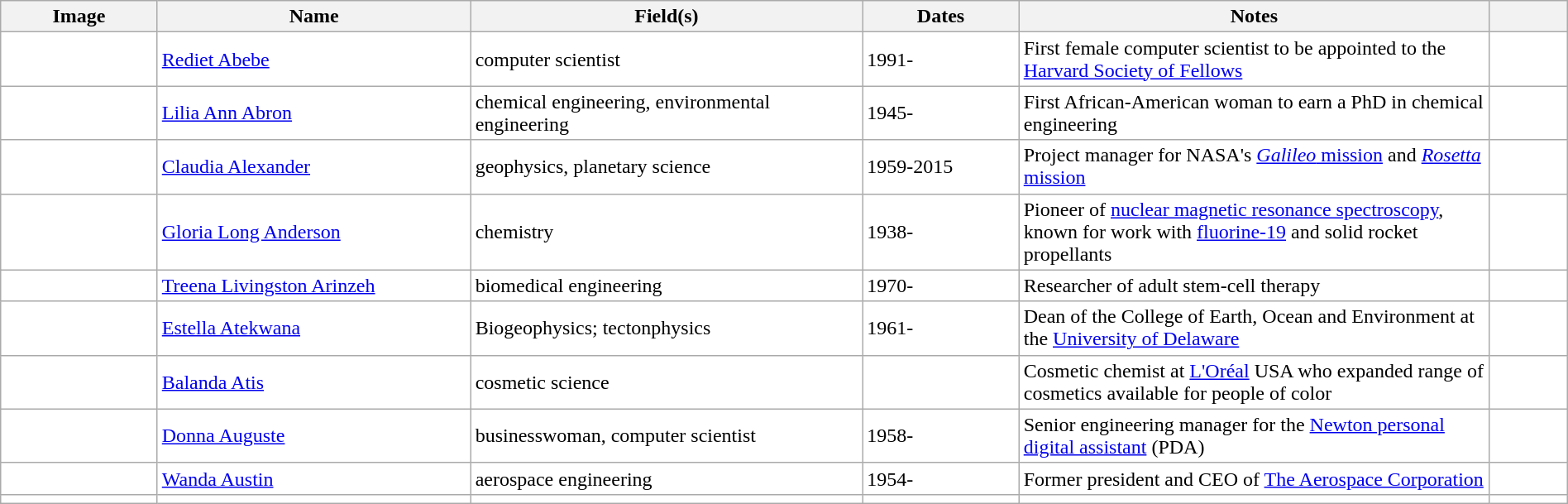<table class="wikitable sortable plainrowheaders" style="width:100%; background:#fff;">
<tr class="unsortable">
<th scope="col" class="unsortable">Image</th>
<th scope="col" style="width:20%;">Name</th>
<th scope="col" style="width:25%;">Field(s)</th>
<th scope="col" style="width:10%;">Dates</th>
<th scope="col" class="unsortable" style="width: 30%">Notes</th>
<th scope="col" class="unsortable" style="width: 5%"></th>
</tr>
<tr>
<td></td>
<td><a href='#'>Rediet Abebe</a></td>
<td>computer scientist</td>
<td>1991-</td>
<td>First female computer scientist to be appointed to the <a href='#'>Harvard Society of Fellows</a></td>
<td></td>
</tr>
<tr>
<td></td>
<td><a href='#'>Lilia Ann Abron</a></td>
<td>chemical engineering, environmental engineering</td>
<td>1945-</td>
<td>First African-American woman to earn a PhD in chemical engineering</td>
<td></td>
</tr>
<tr>
<td></td>
<td><a href='#'>Claudia Alexander</a></td>
<td>geophysics, planetary science</td>
<td>1959-2015</td>
<td>Project manager for NASA's <a href='#'><em>Galileo</em> mission</a> and <a href='#'><em>Rosetta</em> mission</a></td>
<td></td>
</tr>
<tr>
<td></td>
<td><a href='#'>Gloria Long Anderson</a></td>
<td>chemistry</td>
<td>1938-</td>
<td>Pioneer of <a href='#'>nuclear magnetic resonance spectroscopy</a>, known for work with <a href='#'>fluorine-19</a> and solid rocket propellants</td>
<td></td>
</tr>
<tr>
<td></td>
<td><a href='#'>Treena Livingston Arinzeh</a></td>
<td>biomedical engineering</td>
<td>1970-</td>
<td>Researcher of adult stem-cell therapy</td>
<td></td>
</tr>
<tr>
<td></td>
<td><a href='#'>Estella Atekwana</a></td>
<td>Biogeophysics; tectonphysics</td>
<td>1961-</td>
<td>Dean of the College of Earth, Ocean and Environment at the <a href='#'>University of Delaware</a></td>
<td></td>
</tr>
<tr>
<td></td>
<td><a href='#'>Balanda Atis</a></td>
<td>cosmetic science</td>
<td></td>
<td>Cosmetic chemist at <a href='#'>L'Oréal</a> USA who expanded range of cosmetics available for people of color</td>
<td></td>
</tr>
<tr>
<td></td>
<td><a href='#'>Donna Auguste</a></td>
<td>businesswoman, computer scientist</td>
<td>1958-</td>
<td>Senior engineering manager for the <a href='#'>Newton personal digital assistant</a> (PDA)</td>
<td></td>
</tr>
<tr>
<td></td>
<td><a href='#'>Wanda Austin</a></td>
<td>aerospace engineering</td>
<td>1954-</td>
<td>Former president and CEO of <a href='#'>The Aerospace Corporation</a></td>
<td></td>
</tr>
<tr>
<td></td>
<td></td>
<td></td>
<td></td>
<td></td>
</tr>
</table>
